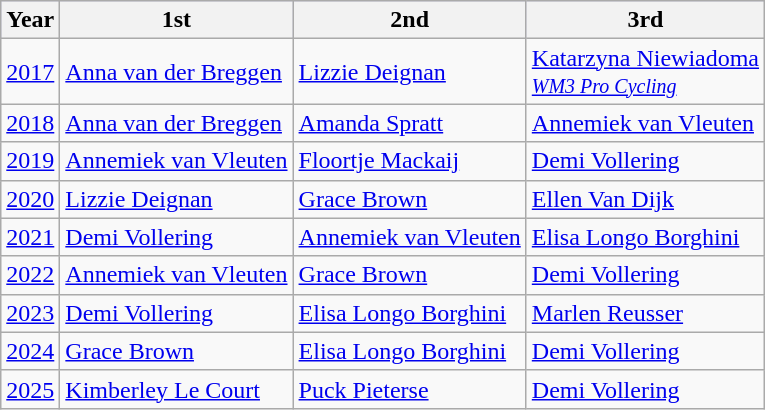<table class="wikitable">
<tr style="background:#ccccff;">
<th>Year</th>
<th>1st</th>
<th>2nd</th>
<th>3rd</th>
</tr>
<tr>
<td><a href='#'>2017</a></td>
<td> <a href='#'>Anna van der Breggen</a><br><small><em></em></small></td>
<td> <a href='#'>Lizzie Deignan</a><br><small><em></em></small></td>
<td> <a href='#'>Katarzyna Niewiadoma</a><br><small><em><a href='#'>WM3 Pro Cycling</a></em></small></td>
</tr>
<tr>
<td><a href='#'>2018</a></td>
<td> <a href='#'>Anna van der Breggen</a><br><small><em></em></small></td>
<td> <a href='#'>Amanda Spratt</a><br><small><em></em></small></td>
<td> <a href='#'>Annemiek van Vleuten</a><br><small><em></em></small></td>
</tr>
<tr>
<td><a href='#'>2019</a></td>
<td> <a href='#'>Annemiek van Vleuten</a><br><small><em> </em></small></td>
<td> <a href='#'>Floortje Mackaij</a><br><small><em> </em></small></td>
<td> <a href='#'>Demi Vollering</a><br><small><em> </em></small></td>
</tr>
<tr>
<td><a href='#'>2020</a></td>
<td> <a href='#'>Lizzie Deignan</a><br><small><em> </em></small></td>
<td> <a href='#'>Grace Brown</a><br><small><em></em></small></td>
<td> <a href='#'>Ellen Van Dijk</a><br><small><em> </em></small></td>
</tr>
<tr>
<td><a href='#'>2021</a></td>
<td> <a href='#'>Demi Vollering</a><br><small><em> </em></small></td>
<td> <a href='#'>Annemiek van Vleuten</a><br><small><em> </em></small></td>
<td> <a href='#'>Elisa Longo Borghini</a><br><small><em> </em></small></td>
</tr>
<tr>
<td><a href='#'>2022</a></td>
<td> <a href='#'>Annemiek van Vleuten</a><br><small><em> </em></small></td>
<td> <a href='#'>Grace Brown</a><br><small><em> </em></small></td>
<td> <a href='#'>Demi Vollering</a><br><small><em> </em></small></td>
</tr>
<tr>
<td><a href='#'>2023</a></td>
<td> <a href='#'>Demi Vollering</a><br><small><em> </em></small></td>
<td> <a href='#'>Elisa Longo Borghini</a><br><small><em> </em></small></td>
<td> <a href='#'>Marlen Reusser</a><br><small><em> </em></small></td>
</tr>
<tr>
<td><a href='#'>2024</a></td>
<td> <a href='#'>Grace Brown</a><br><small><em> </em></small></td>
<td> <a href='#'>Elisa Longo Borghini</a><br><small><em> </em></small></td>
<td> <a href='#'>Demi Vollering</a><br><small><em> </em></small></td>
</tr>
<tr>
<td><a href='#'>2025</a></td>
<td> <a href='#'>Kimberley Le Court</a><br><small><em> </em></small></td>
<td> <a href='#'>Puck Pieterse</a><br><small><em> </em></small></td>
<td> <a href='#'>Demi Vollering</a><br><small><em> </em></small></td>
</tr>
</table>
